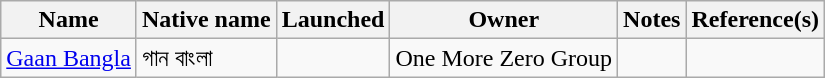<table class="wikitable sortable">
<tr>
<th>Name</th>
<th>Native name</th>
<th>Launched</th>
<th>Owner</th>
<th>Notes</th>
<th>Reference(s)</th>
</tr>
<tr>
<td align="center"><a href='#'>Gaan Bangla</a> </td>
<td>গান বাংলা</td>
<td></td>
<td>One More Zero Group</td>
<td></td>
<td></td>
</tr>
</table>
